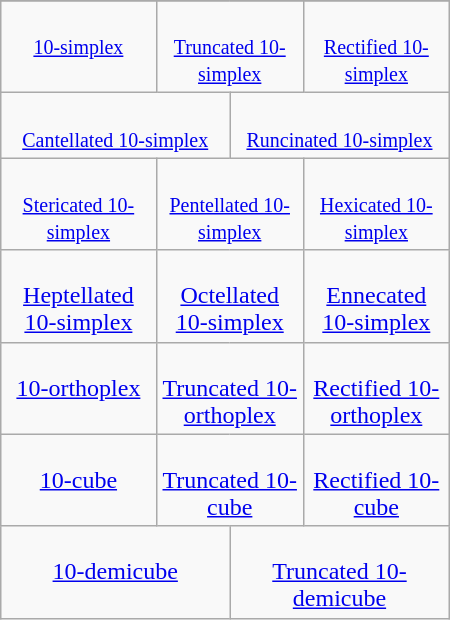<table align=right class=wikitable width=300 style="margin-left:1em;">
<tr>
</tr>
<tr align=center valign=top>
<td colspan=4><br><small><a href='#'>10-simplex</a></small></td>
<td colspan=4><br><small><a href='#'>Truncated 10-simplex</a></small></td>
<td colspan=4><br><small><a href='#'>Rectified 10-simplex</a></small></td>
</tr>
<tr align=center valign=top>
<td colspan=6><br><small><a href='#'>Cantellated 10-simplex</a></small></td>
<td colspan=6><br><small><a href='#'>Runcinated 10-simplex</a></small></td>
</tr>
<tr align=center valign=top>
<td colspan=4><br><small><a href='#'>Stericated 10-simplex</a></small></td>
<td colspan=4><br><small><a href='#'>Pentellated 10-simplex</a></small></td>
<td colspan=4><br><small><a href='#'>Hexicated 10-simplex</a></small></td>
</tr>
<tr align=center valign=top>
<td colspan=4><br><a href='#'>Heptellated 10-simplex</a></td>
<td colspan=4><br><a href='#'>Octellated 10-simplex</a></td>
<td colspan=4><br><a href='#'>Ennecated 10-simplex</a></td>
</tr>
<tr align=center valign=top>
<td colspan=4><br><a href='#'>10-orthoplex</a></td>
<td colspan=4><br><a href='#'>Truncated 10-orthoplex</a></td>
<td colspan=4><br><a href='#'>Rectified 10-orthoplex</a></td>
</tr>
<tr align=center valign=top>
<td colspan=4><br><a href='#'>10-cube</a></td>
<td colspan=4><br><a href='#'>Truncated 10-cube</a></td>
<td colspan=4><br><a href='#'>Rectified 10-cube</a></td>
</tr>
<tr align=center valign=top>
<td colspan=6><br><a href='#'>10-demicube</a></td>
<td colspan=6><br><a href='#'>Truncated 10-demicube</a></td>
</tr>
</table>
